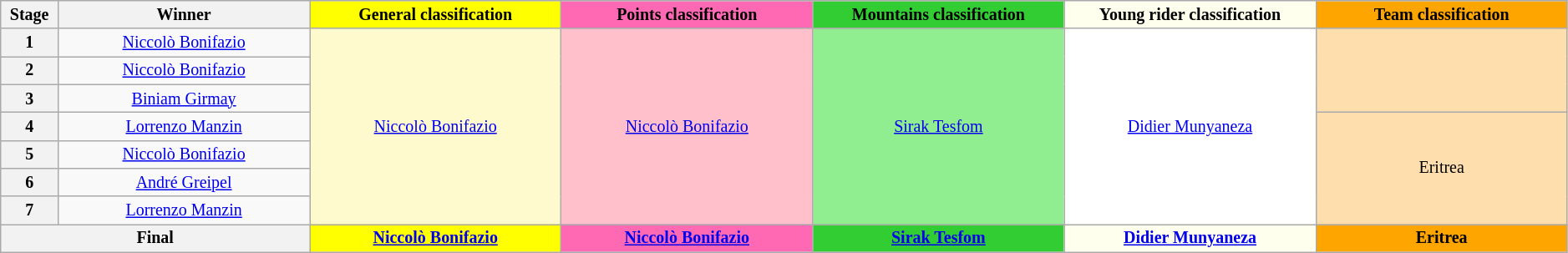<table class="wikitable" width="99%" style="text-align: center; font-size:smaller;">
<tr>
<th width="2%">Stage</th>
<th width="12%">Winner</th>
<th style="background:yellow;" width="12%">General classification<br></th>
<th style="background:#FF69B4;" width="12%">Points classification<br></th>
<th style="background:limegreen;" width="12%">Mountains classification<br></th>
<th style="background:#FFFFEE;" width="12%">Young rider classification<br></th>
<th style="background:orange;" width="12%">Team classification<br></th>
</tr>
<tr>
<th>1</th>
<td><a href='#'>Niccolò Bonifazio</a></td>
<td style="background:LemonChiffon;" rowspan="7"><a href='#'>Niccolò Bonifazio</a></td>
<td style="background:#FFC0CB;" rowspan="7"><a href='#'>Niccolò Bonifazio</a></td>
<td style="background:lightgreen;" rowspan="7"><a href='#'>Sirak Tesfom</a></td>
<td style="background:white;" rowspan="7"><a href='#'>Didier Munyaneza</a></td>
<td style="background:navajowhite;" rowspan="3"></td>
</tr>
<tr>
<th>2</th>
<td><a href='#'>Niccolò Bonifazio</a></td>
</tr>
<tr>
<th>3</th>
<td><a href='#'>Biniam Girmay</a></td>
</tr>
<tr>
<th>4</th>
<td><a href='#'>Lorrenzo Manzin</a></td>
<td style="background:navajowhite;" rowspan="4">Eritrea</td>
</tr>
<tr>
<th>5</th>
<td><a href='#'>Niccolò Bonifazio</a></td>
</tr>
<tr>
<th>6</th>
<td><a href='#'>André Greipel</a></td>
</tr>
<tr>
<th>7</th>
<td><a href='#'>Lorrenzo Manzin</a></td>
</tr>
<tr>
<th colspan="2">Final</th>
<th style="background:yellow;"><strong><a href='#'>Niccolò Bonifazio</a></strong></th>
<th style="background:#FF69B4;"><strong><a href='#'>Niccolò Bonifazio</a></strong></th>
<th style="background:limegreen;"><strong><a href='#'>Sirak Tesfom</a></strong></th>
<th style="background:#FFFFEE;"><strong><a href='#'>Didier Munyaneza</a></strong></th>
<th style="background:orange;"><strong>Eritrea</strong></th>
</tr>
</table>
